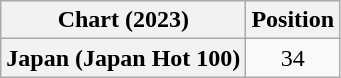<table class="wikitable plainrowheaders" style="text-align:center">
<tr>
<th scope="col">Chart (2023)</th>
<th scope="col">Position</th>
</tr>
<tr>
<th scope="row">Japan (Japan Hot 100)</th>
<td>34</td>
</tr>
</table>
